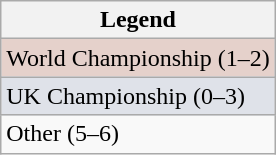<table class="wikitable">
<tr>
<th>Legend</th>
</tr>
<tr bgcolor="#e5d1cb">
<td>World Championship (1–2)</td>
</tr>
<tr bgcolor="dfe2e9">
<td>UK Championship (0–3)</td>
</tr>
<tr bgcolor=>
<td>Other (5–6)</td>
</tr>
</table>
